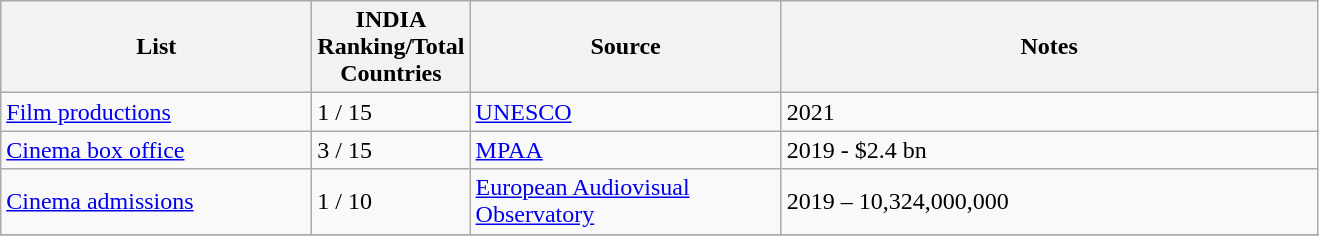<table class="wikitable sortable">
<tr>
<th width="200">List</th>
<th width="1">INDIA Ranking/Total Countries</th>
<th width="200">Source</th>
<th width="350">Notes</th>
</tr>
<tr>
<td><a href='#'>Film productions</a></td>
<td>1 / 15</td>
<td><a href='#'>UNESCO</a></td>
<td>2021</td>
</tr>
<tr>
<td><a href='#'>Cinema box office</a></td>
<td>3 / 15</td>
<td><a href='#'>MPAA</a></td>
<td>2019 - $2.4 bn</td>
</tr>
<tr>
<td><a href='#'>Cinema admissions</a></td>
<td>1 / 10</td>
<td><a href='#'>European Audiovisual Observatory</a></td>
<td>2019 – 10,324,000,000</td>
</tr>
<tr>
</tr>
</table>
